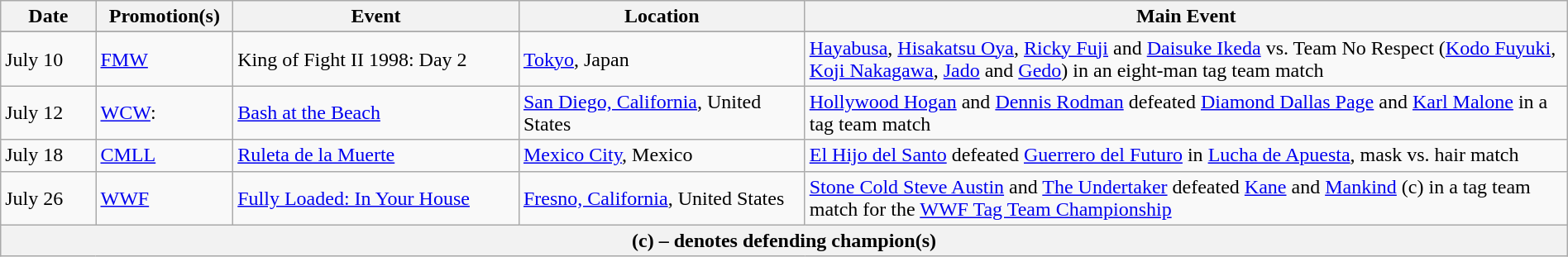<table class="wikitable" style="width:100%;">
<tr>
<th width="5%">Date</th>
<th width="5%">Promotion(s)</th>
<th style="width:15%;">Event</th>
<th style="width:15%;">Location</th>
<th style="width:40%;">Main Event</th>
</tr>
<tr style="width:20%;" |Notes>
</tr>
<tr>
<td>July 10</td>
<td><a href='#'>FMW</a></td>
<td>King of Fight II 1998: Day 2</td>
<td><a href='#'>Tokyo</a>, Japan</td>
<td><a href='#'>Hayabusa</a>, <a href='#'>Hisakatsu Oya</a>, <a href='#'>Ricky Fuji</a> and <a href='#'>Daisuke Ikeda</a> vs. Team No Respect (<a href='#'>Kodo Fuyuki</a>, <a href='#'>Koji Nakagawa</a>, <a href='#'>Jado</a> and <a href='#'>Gedo</a>) in an eight-man tag team match</td>
</tr>
<tr>
<td>July 12</td>
<td><a href='#'>WCW</a>:<br></td>
<td><a href='#'>Bash at the Beach</a></td>
<td><a href='#'>San Diego, California</a>, United States</td>
<td><a href='#'>Hollywood Hogan</a> and <a href='#'>Dennis Rodman</a> defeated <a href='#'>Diamond Dallas Page</a> and <a href='#'>Karl Malone</a> in a tag team match</td>
</tr>
<tr>
<td>July 18</td>
<td><a href='#'>CMLL</a></td>
<td><a href='#'>Ruleta de la Muerte</a></td>
<td><a href='#'>Mexico City</a>, Mexico</td>
<td><a href='#'>El Hijo del Santo</a> defeated <a href='#'>Guerrero del Futuro</a> in <a href='#'>Lucha de Apuesta</a>, mask vs. hair match</td>
</tr>
<tr>
<td>July 26</td>
<td><a href='#'>WWF</a></td>
<td><a href='#'>Fully Loaded: In Your House</a></td>
<td><a href='#'>Fresno, California</a>, United States</td>
<td><a href='#'>Stone Cold Steve Austin</a> and <a href='#'>The Undertaker</a> defeated <a href='#'>Kane</a> and <a href='#'>Mankind</a> (c) in a tag team match for the <a href='#'>WWF Tag Team Championship</a></td>
</tr>
<tr>
<th colspan="6">(c) – denotes defending champion(s)</th>
</tr>
</table>
